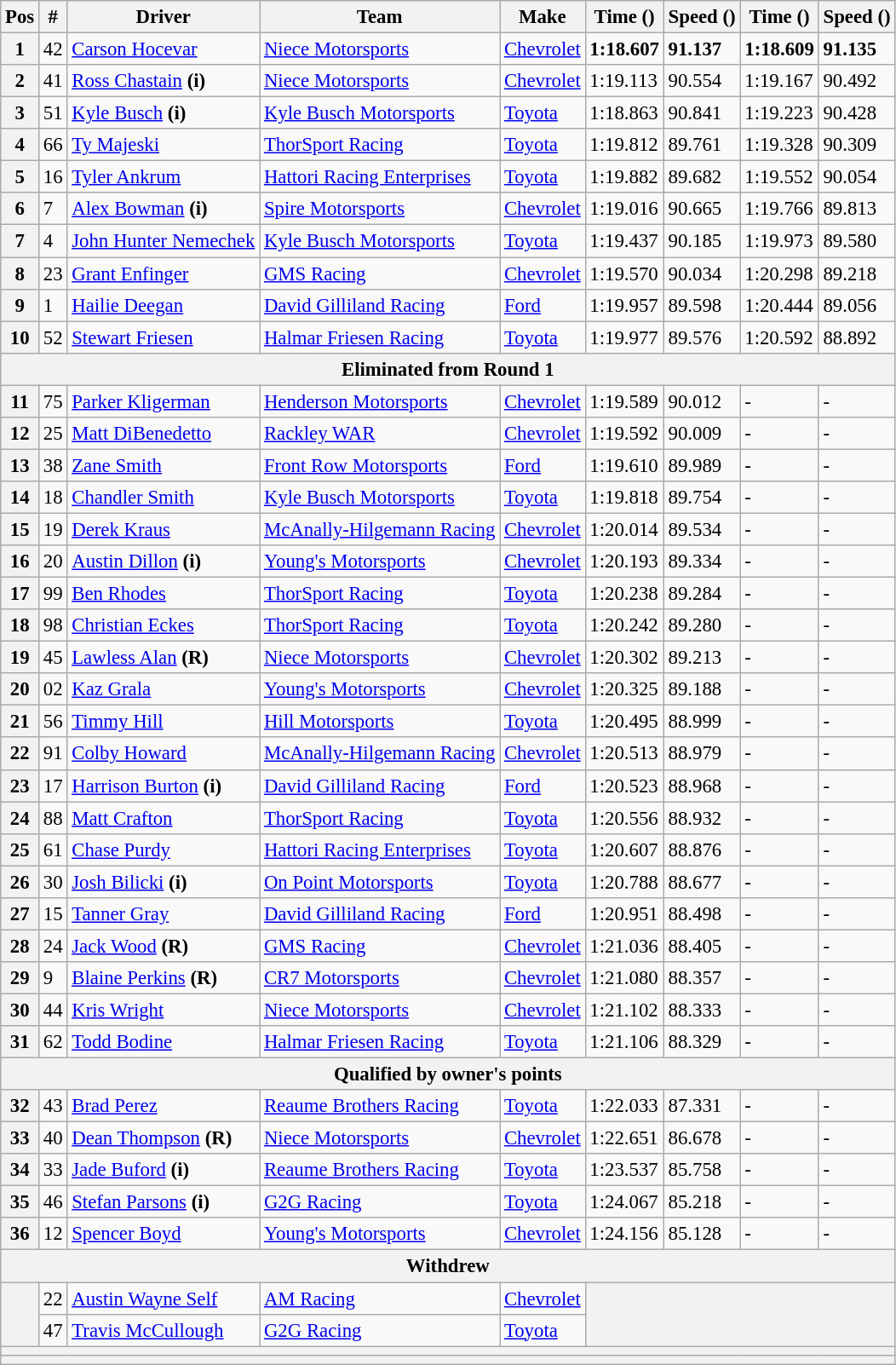<table class="wikitable" style="font-size:95%">
<tr>
<th>Pos</th>
<th>#</th>
<th>Driver</th>
<th>Team</th>
<th>Make</th>
<th>Time ()</th>
<th>Speed ()</th>
<th>Time ()</th>
<th>Speed ()</th>
</tr>
<tr>
<th>1</th>
<td>42</td>
<td><a href='#'>Carson Hocevar</a></td>
<td><a href='#'>Niece Motorsports</a></td>
<td><a href='#'>Chevrolet</a></td>
<td><strong>1:18.607</strong></td>
<td><strong>91.137</strong></td>
<td><strong>1:18.609</strong></td>
<td><strong>91.135</strong></td>
</tr>
<tr>
<th>2</th>
<td>41</td>
<td><a href='#'>Ross Chastain</a> <strong>(i)</strong></td>
<td><a href='#'>Niece Motorsports</a></td>
<td><a href='#'>Chevrolet</a></td>
<td>1:19.113</td>
<td>90.554</td>
<td>1:19.167</td>
<td>90.492</td>
</tr>
<tr>
<th>3</th>
<td>51</td>
<td><a href='#'>Kyle Busch</a> <strong>(i)</strong></td>
<td><a href='#'>Kyle Busch Motorsports</a></td>
<td><a href='#'>Toyota</a></td>
<td>1:18.863</td>
<td>90.841</td>
<td>1:19.223</td>
<td>90.428</td>
</tr>
<tr>
<th>4</th>
<td>66</td>
<td><a href='#'>Ty Majeski</a></td>
<td><a href='#'>ThorSport Racing</a></td>
<td><a href='#'>Toyota</a></td>
<td>1:19.812</td>
<td>89.761</td>
<td>1:19.328</td>
<td>90.309</td>
</tr>
<tr>
<th>5</th>
<td>16</td>
<td><a href='#'>Tyler Ankrum</a></td>
<td><a href='#'>Hattori Racing Enterprises</a></td>
<td><a href='#'>Toyota</a></td>
<td>1:19.882</td>
<td>89.682</td>
<td>1:19.552</td>
<td>90.054</td>
</tr>
<tr>
<th>6</th>
<td>7</td>
<td><a href='#'>Alex Bowman</a> <strong>(i)</strong></td>
<td><a href='#'>Spire Motorsports</a></td>
<td><a href='#'>Chevrolet</a></td>
<td>1:19.016</td>
<td>90.665</td>
<td>1:19.766</td>
<td>89.813</td>
</tr>
<tr>
<th>7</th>
<td>4</td>
<td><a href='#'>John Hunter Nemechek</a></td>
<td><a href='#'>Kyle Busch Motorsports</a></td>
<td><a href='#'>Toyota</a></td>
<td>1:19.437</td>
<td>90.185</td>
<td>1:19.973</td>
<td>89.580</td>
</tr>
<tr>
<th>8</th>
<td>23</td>
<td><a href='#'>Grant Enfinger</a></td>
<td><a href='#'>GMS Racing</a></td>
<td><a href='#'>Chevrolet</a></td>
<td>1:19.570</td>
<td>90.034</td>
<td>1:20.298</td>
<td>89.218</td>
</tr>
<tr>
<th>9</th>
<td>1</td>
<td><a href='#'>Hailie Deegan</a></td>
<td><a href='#'>David Gilliland Racing</a></td>
<td><a href='#'>Ford</a></td>
<td>1:19.957</td>
<td>89.598</td>
<td>1:20.444</td>
<td>89.056</td>
</tr>
<tr>
<th>10</th>
<td>52</td>
<td><a href='#'>Stewart Friesen</a></td>
<td><a href='#'>Halmar Friesen Racing</a></td>
<td><a href='#'>Toyota</a></td>
<td>1:19.977</td>
<td>89.576</td>
<td>1:20.592</td>
<td>88.892</td>
</tr>
<tr>
<th colspan="9">Eliminated from Round 1</th>
</tr>
<tr>
<th>11</th>
<td>75</td>
<td><a href='#'>Parker Kligerman</a></td>
<td><a href='#'>Henderson Motorsports</a></td>
<td><a href='#'>Chevrolet</a></td>
<td>1:19.589</td>
<td>90.012</td>
<td>-</td>
<td>-</td>
</tr>
<tr>
<th>12</th>
<td>25</td>
<td><a href='#'>Matt DiBenedetto</a></td>
<td><a href='#'>Rackley WAR</a></td>
<td><a href='#'>Chevrolet</a></td>
<td>1:19.592</td>
<td>90.009</td>
<td>-</td>
<td>-</td>
</tr>
<tr>
<th>13</th>
<td>38</td>
<td><a href='#'>Zane Smith</a></td>
<td><a href='#'>Front Row Motorsports</a></td>
<td><a href='#'>Ford</a></td>
<td>1:19.610</td>
<td>89.989</td>
<td>-</td>
<td>-</td>
</tr>
<tr>
<th>14</th>
<td>18</td>
<td><a href='#'>Chandler Smith</a></td>
<td><a href='#'>Kyle Busch Motorsports</a></td>
<td><a href='#'>Toyota</a></td>
<td>1:19.818</td>
<td>89.754</td>
<td>-</td>
<td>-</td>
</tr>
<tr>
<th>15</th>
<td>19</td>
<td><a href='#'>Derek Kraus</a></td>
<td><a href='#'>McAnally-Hilgemann Racing</a></td>
<td><a href='#'>Chevrolet</a></td>
<td>1:20.014</td>
<td>89.534</td>
<td>-</td>
<td>-</td>
</tr>
<tr>
<th>16</th>
<td>20</td>
<td><a href='#'>Austin Dillon</a> <strong>(i)</strong></td>
<td><a href='#'>Young's Motorsports</a></td>
<td><a href='#'>Chevrolet</a></td>
<td>1:20.193</td>
<td>89.334</td>
<td>-</td>
<td>-</td>
</tr>
<tr>
<th>17</th>
<td>99</td>
<td><a href='#'>Ben Rhodes</a></td>
<td><a href='#'>ThorSport Racing</a></td>
<td><a href='#'>Toyota</a></td>
<td>1:20.238</td>
<td>89.284</td>
<td>-</td>
<td>-</td>
</tr>
<tr>
<th>18</th>
<td>98</td>
<td><a href='#'>Christian Eckes</a></td>
<td><a href='#'>ThorSport Racing</a></td>
<td><a href='#'>Toyota</a></td>
<td>1:20.242</td>
<td>89.280</td>
<td>-</td>
<td>-</td>
</tr>
<tr>
<th>19</th>
<td>45</td>
<td><a href='#'>Lawless Alan</a> <strong>(R)</strong></td>
<td><a href='#'>Niece Motorsports</a></td>
<td><a href='#'>Chevrolet</a></td>
<td>1:20.302</td>
<td>89.213</td>
<td>-</td>
<td>-</td>
</tr>
<tr>
<th>20</th>
<td>02</td>
<td><a href='#'>Kaz Grala</a></td>
<td><a href='#'>Young's Motorsports</a></td>
<td><a href='#'>Chevrolet</a></td>
<td>1:20.325</td>
<td>89.188</td>
<td>-</td>
<td>-</td>
</tr>
<tr>
<th>21</th>
<td>56</td>
<td><a href='#'>Timmy Hill</a></td>
<td><a href='#'>Hill Motorsports</a></td>
<td><a href='#'>Toyota</a></td>
<td>1:20.495</td>
<td>88.999</td>
<td>-</td>
<td>-</td>
</tr>
<tr>
<th>22</th>
<td>91</td>
<td><a href='#'>Colby Howard</a></td>
<td><a href='#'>McAnally-Hilgemann Racing</a></td>
<td><a href='#'>Chevrolet</a></td>
<td>1:20.513</td>
<td>88.979</td>
<td>-</td>
<td>-</td>
</tr>
<tr>
<th>23</th>
<td>17</td>
<td><a href='#'>Harrison Burton</a> <strong>(i)</strong></td>
<td><a href='#'>David Gilliland Racing</a></td>
<td><a href='#'>Ford</a></td>
<td>1:20.523</td>
<td>88.968</td>
<td>-</td>
<td>-</td>
</tr>
<tr>
<th>24</th>
<td>88</td>
<td><a href='#'>Matt Crafton</a></td>
<td><a href='#'>ThorSport Racing</a></td>
<td><a href='#'>Toyota</a></td>
<td>1:20.556</td>
<td>88.932</td>
<td>-</td>
<td>-</td>
</tr>
<tr>
<th>25</th>
<td>61</td>
<td><a href='#'>Chase Purdy</a></td>
<td><a href='#'>Hattori Racing Enterprises</a></td>
<td><a href='#'>Toyota</a></td>
<td>1:20.607</td>
<td>88.876</td>
<td>-</td>
<td>-</td>
</tr>
<tr>
<th>26</th>
<td>30</td>
<td><a href='#'>Josh Bilicki</a> <strong>(i)</strong></td>
<td><a href='#'>On Point Motorsports</a></td>
<td><a href='#'>Toyota</a></td>
<td>1:20.788</td>
<td>88.677</td>
<td>-</td>
<td>-</td>
</tr>
<tr>
<th>27</th>
<td>15</td>
<td><a href='#'>Tanner Gray</a></td>
<td><a href='#'>David Gilliland Racing</a></td>
<td><a href='#'>Ford</a></td>
<td>1:20.951</td>
<td>88.498</td>
<td>-</td>
<td>-</td>
</tr>
<tr>
<th>28</th>
<td>24</td>
<td><a href='#'>Jack Wood</a> <strong>(R)</strong></td>
<td><a href='#'>GMS Racing</a></td>
<td><a href='#'>Chevrolet</a></td>
<td>1:21.036</td>
<td>88.405</td>
<td>-</td>
<td>-</td>
</tr>
<tr>
<th>29</th>
<td>9</td>
<td><a href='#'>Blaine Perkins</a> <strong>(R)</strong></td>
<td><a href='#'>CR7 Motorsports</a></td>
<td><a href='#'>Chevrolet</a></td>
<td>1:21.080</td>
<td>88.357</td>
<td>-</td>
<td>-</td>
</tr>
<tr>
<th>30</th>
<td>44</td>
<td><a href='#'>Kris Wright</a></td>
<td><a href='#'>Niece Motorsports</a></td>
<td><a href='#'>Chevrolet</a></td>
<td>1:21.102</td>
<td>88.333</td>
<td>-</td>
<td>-</td>
</tr>
<tr>
<th>31</th>
<td>62</td>
<td><a href='#'>Todd Bodine</a></td>
<td><a href='#'>Halmar Friesen Racing</a></td>
<td><a href='#'>Toyota</a></td>
<td>1:21.106</td>
<td>88.329</td>
<td>-</td>
<td>-</td>
</tr>
<tr>
<th colspan="9">Qualified by owner's points</th>
</tr>
<tr>
<th>32</th>
<td>43</td>
<td><a href='#'>Brad Perez</a></td>
<td><a href='#'>Reaume Brothers Racing</a></td>
<td><a href='#'>Toyota</a></td>
<td>1:22.033</td>
<td>87.331</td>
<td>-</td>
<td>-</td>
</tr>
<tr>
<th>33</th>
<td>40</td>
<td><a href='#'>Dean Thompson</a> <strong>(R)</strong></td>
<td><a href='#'>Niece Motorsports</a></td>
<td><a href='#'>Chevrolet</a></td>
<td>1:22.651</td>
<td>86.678</td>
<td>-</td>
<td>-</td>
</tr>
<tr>
<th>34</th>
<td>33</td>
<td><a href='#'>Jade Buford</a> <strong>(i)</strong></td>
<td><a href='#'>Reaume Brothers Racing</a></td>
<td><a href='#'>Toyota</a></td>
<td>1:23.537</td>
<td>85.758</td>
<td>-</td>
<td>-</td>
</tr>
<tr>
<th>35</th>
<td>46</td>
<td><a href='#'>Stefan Parsons</a> <strong>(i)</strong></td>
<td><a href='#'>G2G Racing</a></td>
<td><a href='#'>Toyota</a></td>
<td>1:24.067</td>
<td>85.218</td>
<td>-</td>
<td>-</td>
</tr>
<tr>
<th>36</th>
<td>12</td>
<td><a href='#'>Spencer Boyd</a></td>
<td><a href='#'>Young's Motorsports</a></td>
<td><a href='#'>Chevrolet</a></td>
<td>1:24.156</td>
<td>85.128</td>
<td>-</td>
<td>-</td>
</tr>
<tr>
<th colspan="9">Withdrew</th>
</tr>
<tr>
<th rowspan="2"></th>
<td>22</td>
<td><a href='#'>Austin Wayne Self</a></td>
<td><a href='#'>AM Racing</a></td>
<td><a href='#'>Chevrolet</a></td>
<th colspan="4" rowspan="2"></th>
</tr>
<tr>
<td>47</td>
<td><a href='#'>Travis McCullough</a></td>
<td><a href='#'>G2G Racing</a></td>
<td><a href='#'>Toyota</a></td>
</tr>
<tr>
<th colspan="9"></th>
</tr>
<tr>
<th colspan="9"></th>
</tr>
</table>
